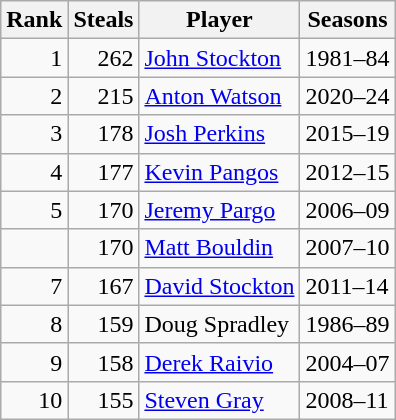<table class="wikitable outercollapse">
<tr>
<th>Rank</th>
<th>Steals</th>
<th>Player</th>
<th>Seasons</th>
</tr>
<tr>
<td style="text-align:right;">1</td>
<td style="text-align:right;">262</td>
<td><a href='#'>John Stockton</a></td>
<td>1981–84</td>
</tr>
<tr>
<td style="text-align:right;">2</td>
<td style="text-align:right;">215</td>
<td><a href='#'>Anton Watson</a></td>
<td>2020–24</td>
</tr>
<tr>
<td style="text-align:right;">3</td>
<td style="text-align:right;">178</td>
<td><a href='#'>Josh Perkins</a></td>
<td>2015–19</td>
</tr>
<tr>
<td style="text-align:right;">4</td>
<td style="text-align:right;">177</td>
<td><a href='#'>Kevin Pangos</a></td>
<td>2012–15</td>
</tr>
<tr>
<td style="text-align:right;">5</td>
<td style="text-align:right;">170</td>
<td><a href='#'>Jeremy Pargo</a></td>
<td>2006–09</td>
</tr>
<tr>
<td style="text-align:right;"></td>
<td style="text-align:right;">170</td>
<td><a href='#'>Matt Bouldin</a></td>
<td>2007–10</td>
</tr>
<tr>
<td style="text-align:right;">7</td>
<td style="text-align:right;">167</td>
<td><a href='#'>David Stockton</a></td>
<td>2011–14</td>
</tr>
<tr>
<td style="text-align:right;">8</td>
<td style="text-align:right;">159</td>
<td>Doug Spradley</td>
<td>1986–89</td>
</tr>
<tr>
<td style="text-align:right;">9</td>
<td style="text-align:right;">158</td>
<td><a href='#'>Derek Raivio</a></td>
<td>2004–07</td>
</tr>
<tr>
<td style="text-align:right;">10</td>
<td style="text-align:right;">155</td>
<td><a href='#'>Steven Gray</a></td>
<td>2008–11</td>
</tr>
</table>
